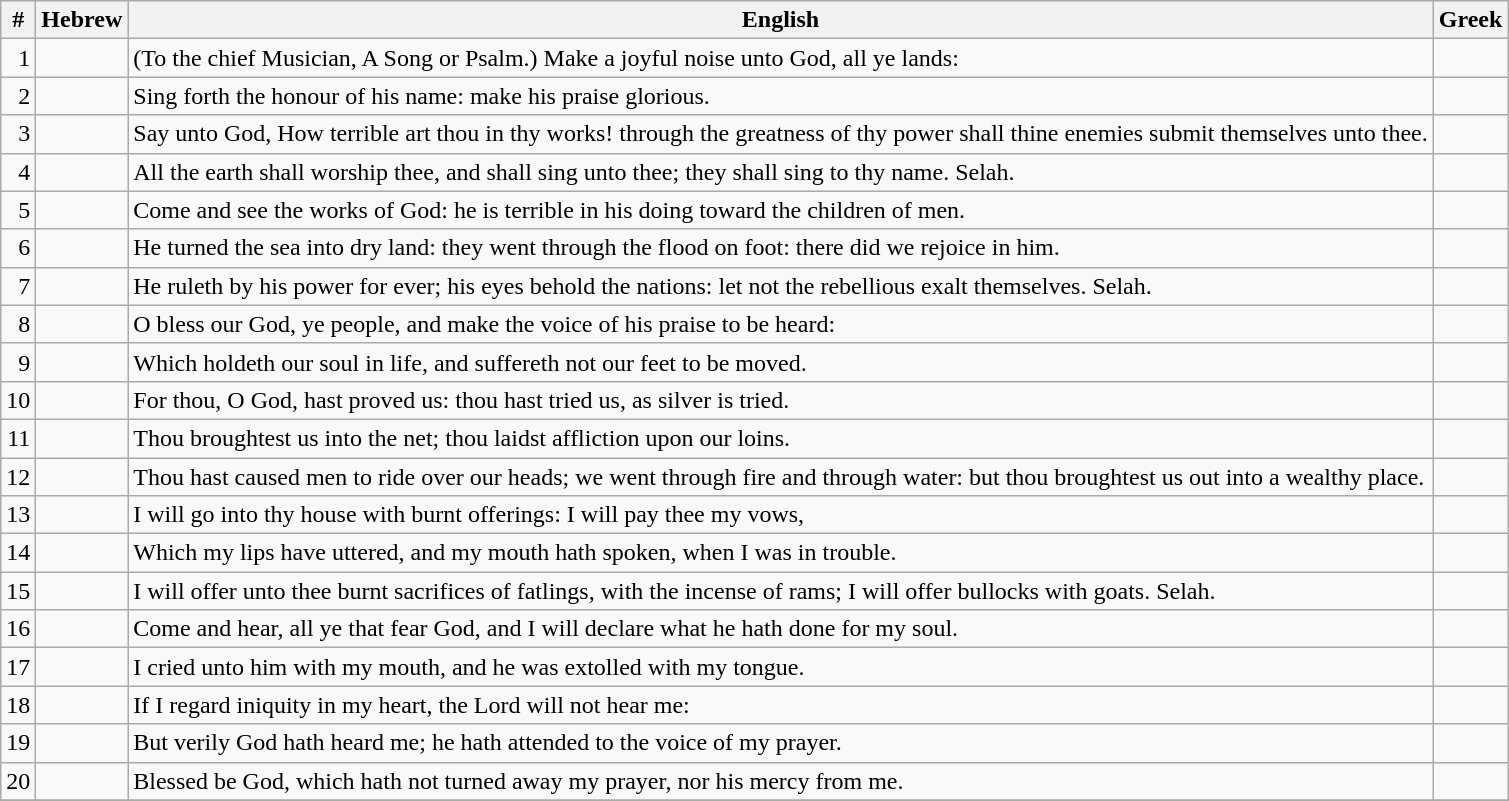<table class=wikitable>
<tr>
<th>#</th>
<th>Hebrew</th>
<th>English</th>
<th>Greek</th>
</tr>
<tr>
<td style="text-align:right">1</td>
<td style="text-align:right"></td>
<td>(To the chief Musician, A Song or Psalm.) Make a joyful noise unto God, all ye lands:</td>
<td></td>
</tr>
<tr>
<td style="text-align:right">2</td>
<td style="text-align:right"></td>
<td>Sing forth the honour of his name: make his praise glorious.</td>
<td></td>
</tr>
<tr>
<td style="text-align:right">3</td>
<td style="text-align:right"></td>
<td>Say unto God, How terrible art thou in thy works! through the greatness of thy power shall thine enemies submit themselves unto thee.</td>
<td></td>
</tr>
<tr>
<td style="text-align:right">4</td>
<td style="text-align:right"></td>
<td>All the earth shall worship thee, and shall sing unto thee; they shall sing to thy name. Selah.</td>
<td></td>
</tr>
<tr>
<td style="text-align:right">5</td>
<td style="text-align:right"></td>
<td>Come and see the works of God: he is terrible in his doing toward the children of men.</td>
<td></td>
</tr>
<tr>
<td style="text-align:right">6</td>
<td style="text-align:right"></td>
<td>He turned the sea into dry land: they went through the flood on foot: there did we rejoice in him.</td>
<td></td>
</tr>
<tr>
<td style="text-align:right">7</td>
<td style="text-align:right"></td>
<td>He ruleth by his power for ever; his eyes behold the nations: let not the rebellious exalt themselves. Selah.</td>
<td></td>
</tr>
<tr>
<td style="text-align:right">8</td>
<td style="text-align:right"></td>
<td>O bless our God, ye people, and make the voice of his praise to be heard:</td>
<td></td>
</tr>
<tr>
<td style="text-align:right">9</td>
<td style="text-align:right"></td>
<td>Which holdeth our soul in life, and suffereth not our feet to be moved.</td>
<td></td>
</tr>
<tr>
<td style="text-align:right">10</td>
<td style="text-align:right"></td>
<td>For thou, O God, hast proved us: thou hast tried us, as silver is tried.</td>
<td></td>
</tr>
<tr>
<td style="text-align:right">11</td>
<td style="text-align:right"></td>
<td>Thou broughtest us into the net; thou laidst affliction upon our loins.</td>
<td></td>
</tr>
<tr>
<td style="text-align:right">12</td>
<td style="text-align:right"></td>
<td>Thou hast caused men to ride over our heads; we went through fire and through water: but thou broughtest us out into a wealthy place.</td>
<td></td>
</tr>
<tr>
<td style="text-align:right">13</td>
<td style="text-align:right"></td>
<td>I will go into thy house with burnt offerings: I will pay thee my vows,</td>
<td></td>
</tr>
<tr>
<td style="text-align:right">14</td>
<td style="text-align:right"></td>
<td>Which my lips have uttered, and my mouth hath spoken, when I was in trouble.</td>
<td></td>
</tr>
<tr>
<td style="text-align:right">15</td>
<td style="text-align:right"></td>
<td>I will offer unto thee burnt sacrifices of fatlings, with the incense of rams; I will offer bullocks with goats. Selah.</td>
<td></td>
</tr>
<tr>
<td style="text-align:right">16</td>
<td style="text-align:right"></td>
<td>Come and hear, all ye that fear God, and I will declare what he hath done for my soul.</td>
<td></td>
</tr>
<tr>
<td style="text-align:right">17</td>
<td style="text-align:right"></td>
<td>I cried unto him with my mouth, and he was extolled with my tongue.</td>
<td></td>
</tr>
<tr>
<td style="text-align:right">18</td>
<td style="text-align:right"></td>
<td>If I regard iniquity in my heart, the Lord will not hear me:</td>
<td></td>
</tr>
<tr>
<td style="text-align:right">19</td>
<td style="text-align:right"></td>
<td>But verily God hath heard me; he hath attended to the voice of my prayer.</td>
<td></td>
</tr>
<tr>
<td style="text-align:right">20</td>
<td style="text-align:right"></td>
<td>Blessed be God, which hath not turned away my prayer, nor his mercy from me.</td>
<td></td>
</tr>
<tr>
</tr>
</table>
